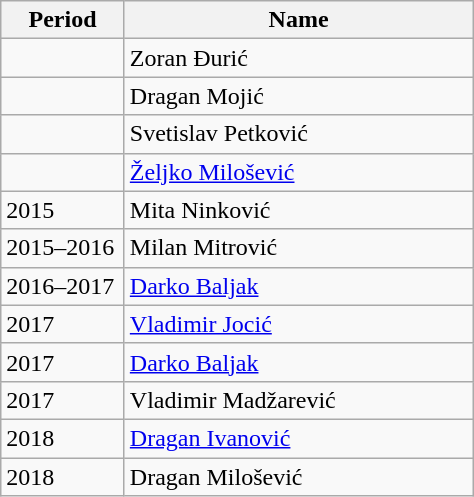<table class="wikitable">
<tr>
<th width="75">Period</th>
<th width="225">Name</th>
</tr>
<tr>
<td></td>
<td> Zoran Đurić</td>
</tr>
<tr>
<td></td>
<td> Dragan Mojić</td>
</tr>
<tr>
<td></td>
<td> Svetislav Petković</td>
</tr>
<tr>
<td></td>
<td> <a href='#'>Željko Milošević</a></td>
</tr>
<tr>
<td>2015</td>
<td> Mita Ninković</td>
</tr>
<tr>
<td>2015–2016</td>
<td> Milan Mitrović</td>
</tr>
<tr>
<td>2016–2017</td>
<td> <a href='#'>Darko Baljak</a></td>
</tr>
<tr>
<td>2017</td>
<td> <a href='#'>Vladimir Jocić</a></td>
</tr>
<tr>
<td>2017</td>
<td> <a href='#'>Darko Baljak</a></td>
</tr>
<tr>
<td>2017</td>
<td> Vladimir Madžarević</td>
</tr>
<tr>
<td>2018</td>
<td> <a href='#'>Dragan Ivanović</a></td>
</tr>
<tr>
<td>2018</td>
<td> Dragan Milošević</td>
</tr>
</table>
